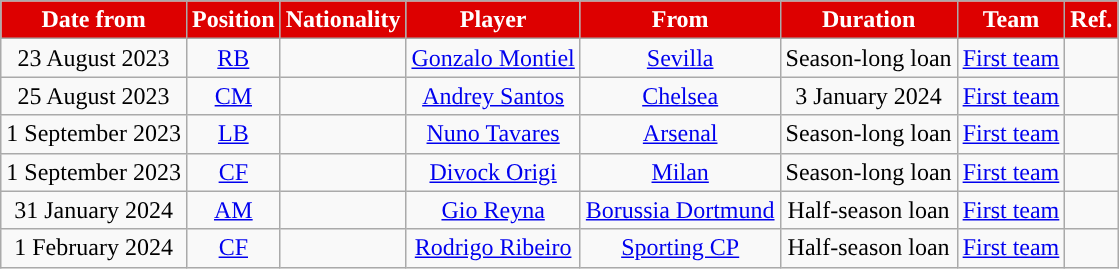<table class="wikitable" style="text-align:center;">
<tr>
<th style="background:#DD0000; color:#FFFFFF; ">Date from</th>
<th style="background:#DD0000; color:#FFFFFF; ">Position</th>
<th style="background:#DD0000; color:#FFFFFF; ">Nationality</th>
<th style="background:#DD0000; color:#FFFFFF; ">Player</th>
<th style="background:#DD0000; color:#FFFFFF; ">From</th>
<th style="background:#DD0000; color:#FFFFFF; ">Duration</th>
<th style="background:#DD0000; color:#FFFFFF; ">Team</th>
<th style="background:#DD0000; color:#FFFFFF; ">Ref.</th>
</tr>
<tr>
<td>23 August 2023</td>
<td><a href='#'>RB</a></td>
<td></td>
<td><a href='#'>Gonzalo Montiel</a></td>
<td> <a href='#'>Sevilla</a></td>
<td>Season-long loan</td>
<td><a href='#'>First team</a></td>
<td></td>
</tr>
<tr>
<td>25 August 2023</td>
<td><a href='#'>CM</a></td>
<td></td>
<td><a href='#'>Andrey Santos</a></td>
<td> <a href='#'>Chelsea</a></td>
<td>3 January 2024</td>
<td><a href='#'>First team</a></td>
<td></td>
</tr>
<tr>
<td>1 September 2023</td>
<td><a href='#'>LB</a></td>
<td></td>
<td><a href='#'>Nuno Tavares</a></td>
<td> <a href='#'>Arsenal</a></td>
<td>Season-long loan</td>
<td><a href='#'>First team</a></td>
<td></td>
</tr>
<tr>
<td>1 September 2023</td>
<td><a href='#'>CF</a></td>
<td></td>
<td><a href='#'>Divock Origi</a></td>
<td> <a href='#'>Milan</a></td>
<td>Season-long loan</td>
<td><a href='#'>First team</a></td>
<td></td>
</tr>
<tr>
<td>31 January 2024</td>
<td><a href='#'>AM</a></td>
<td></td>
<td><a href='#'>Gio Reyna</a></td>
<td> <a href='#'>Borussia Dortmund</a></td>
<td>Half-season loan</td>
<td><a href='#'>First team</a></td>
<td></td>
</tr>
<tr>
<td>1 February 2024</td>
<td><a href='#'>CF</a></td>
<td></td>
<td><a href='#'>Rodrigo Ribeiro</a></td>
<td> <a href='#'>Sporting CP</a></td>
<td>Half-season loan</td>
<td><a href='#'>First team</a></td>
<td></td>
</tr>
</table>
